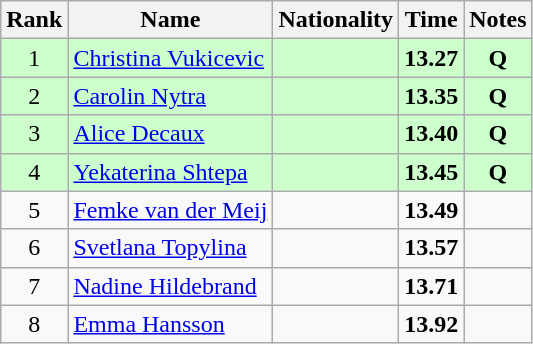<table class="wikitable sortable" style="text-align:center">
<tr>
<th>Rank</th>
<th>Name</th>
<th>Nationality</th>
<th>Time</th>
<th>Notes</th>
</tr>
<tr bgcolor=ccffcc>
<td>1</td>
<td align=left><a href='#'>Christina Vukicevic</a></td>
<td align=left></td>
<td><strong>13.27</strong></td>
<td><strong>Q</strong></td>
</tr>
<tr bgcolor=ccffcc>
<td>2</td>
<td align=left><a href='#'>Carolin Nytra</a></td>
<td align=left></td>
<td><strong>13.35</strong></td>
<td><strong>Q</strong></td>
</tr>
<tr bgcolor=ccffcc>
<td>3</td>
<td align=left><a href='#'>Alice Decaux</a></td>
<td align=left></td>
<td><strong>13.40</strong></td>
<td><strong>Q</strong></td>
</tr>
<tr bgcolor=ccffcc>
<td>4</td>
<td align=left><a href='#'>Yekaterina Shtepa</a></td>
<td align=left></td>
<td><strong>13.45</strong></td>
<td><strong>Q</strong></td>
</tr>
<tr>
<td>5</td>
<td align=left><a href='#'>Femke van der Meij</a></td>
<td align=left></td>
<td><strong>13.49</strong></td>
<td></td>
</tr>
<tr>
<td>6</td>
<td align=left><a href='#'>Svetlana Topylina</a></td>
<td align=left></td>
<td><strong>13.57</strong></td>
<td></td>
</tr>
<tr>
<td>7</td>
<td align=left><a href='#'>Nadine Hildebrand</a></td>
<td align=left></td>
<td><strong>13.71</strong></td>
<td></td>
</tr>
<tr>
<td>8</td>
<td align=left><a href='#'>Emma Hansson</a></td>
<td align=left></td>
<td><strong>13.92</strong></td>
<td></td>
</tr>
</table>
